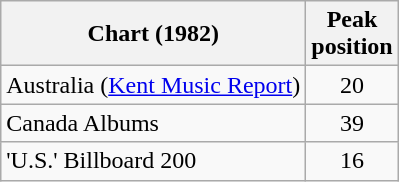<table class="wikitable">
<tr>
<th>Chart (1982)</th>
<th>Peak<br>position</th>
</tr>
<tr>
<td>Australia (<a href='#'>Kent Music Report</a>)</td>
<td style="text-align:center;">20</td>
</tr>
<tr>
<td>Canada Albums</td>
<td align="center">39</td>
</tr>
<tr>
<td>'U.S.' Billboard 200</td>
<td align="center">16</td>
</tr>
</table>
